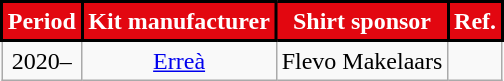<table class="wikitable" style="text-align:center;">
<tr>
<th style="background:#e20710; color:white; border:2px solid #000000;">Period</th>
<th style="background:#e20710; color:white; border:2px solid #000000;">Kit manufacturer</th>
<th style="background:#e20710; color:white; border:2px solid #000000;">Shirt sponsor</th>
<th style="background:#e20710; color:white; border:2px solid #000000;">Ref.</th>
</tr>
<tr>
<td>2020–</td>
<td><a href='#'>Erreà</a></td>
<td>Flevo Makelaars</td>
<td></td>
</tr>
</table>
